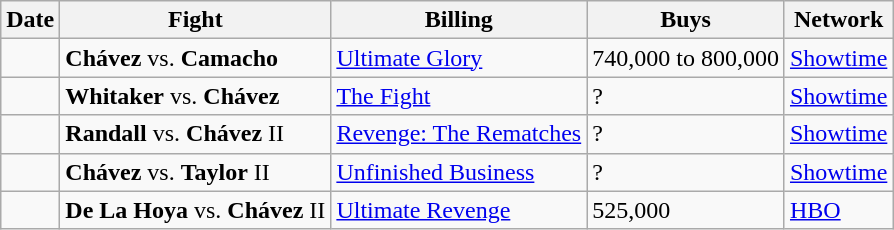<table class="wikitable">
<tr>
<th>Date</th>
<th>Fight</th>
<th>Billing</th>
<th>Buys</th>
<th>Network</th>
</tr>
<tr>
<td></td>
<td><strong>Chávez</strong> vs. <strong>Camacho</strong></td>
<td><a href='#'>Ultimate Glory</a></td>
<td>740,000 to 800,000</td>
<td><a href='#'>Showtime</a></td>
</tr>
<tr>
<td></td>
<td><strong>Whitaker</strong> vs. <strong>Chávez</strong></td>
<td><a href='#'>The Fight</a></td>
<td>?</td>
<td><a href='#'>Showtime</a></td>
</tr>
<tr>
<td></td>
<td><strong>Randall</strong> vs. <strong>Chávez</strong> II</td>
<td><a href='#'>Revenge: The Rematches</a></td>
<td>?</td>
<td><a href='#'>Showtime</a></td>
</tr>
<tr>
<td></td>
<td><strong>Chávez</strong> vs. <strong>Taylor</strong> II</td>
<td><a href='#'>Unfinished Business</a></td>
<td>?</td>
<td><a href='#'>Showtime</a></td>
</tr>
<tr>
<td></td>
<td><strong>De La Hoya</strong> vs. <strong>Chávez</strong> II</td>
<td><a href='#'>Ultimate Revenge</a></td>
<td>525,000</td>
<td><a href='#'>HBO</a></td>
</tr>
</table>
